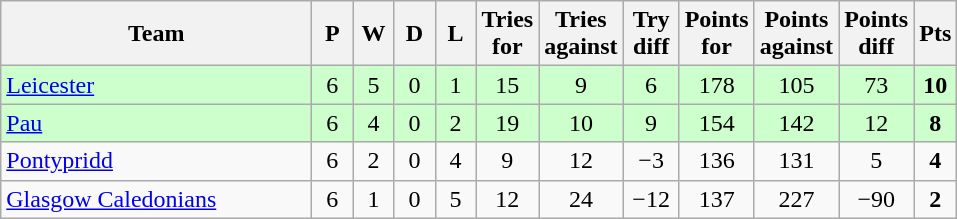<table class="wikitable" style="text-align: center;">
<tr>
<th width="200">Team</th>
<th width="20">P</th>
<th width="20">W</th>
<th width="20">D</th>
<th width="20">L</th>
<th width="20">Tries for</th>
<th width="20">Tries against</th>
<th width="30">Try diff</th>
<th width="20">Points for</th>
<th width="20">Points against</th>
<th width="25">Points diff</th>
<th width="20">Pts</th>
</tr>
<tr bgcolor="#ccffcc">
<td align="left"> <a href='#'>Leicester</a></td>
<td>6</td>
<td>5</td>
<td>0</td>
<td>1</td>
<td>15</td>
<td>9</td>
<td>6</td>
<td>178</td>
<td>105</td>
<td>73</td>
<td><strong>10</strong></td>
</tr>
<tr bgcolor="#ccffcc">
<td align="left"> <a href='#'>Pau</a></td>
<td>6</td>
<td>4</td>
<td>0</td>
<td>2</td>
<td>19</td>
<td>10</td>
<td>9</td>
<td>154</td>
<td>142</td>
<td>12</td>
<td><strong>8</strong></td>
</tr>
<tr>
<td align="left"> <a href='#'>Pontypridd</a></td>
<td>6</td>
<td>2</td>
<td>0</td>
<td>4</td>
<td>9</td>
<td>12</td>
<td>−3</td>
<td>136</td>
<td>131</td>
<td>5</td>
<td><strong>4</strong></td>
</tr>
<tr>
<td align="left"> <a href='#'>Glasgow Caledonians</a></td>
<td>6</td>
<td>1</td>
<td>0</td>
<td>5</td>
<td>12</td>
<td>24</td>
<td>−12</td>
<td>137</td>
<td>227</td>
<td>−90</td>
<td><strong>2</strong></td>
</tr>
</table>
